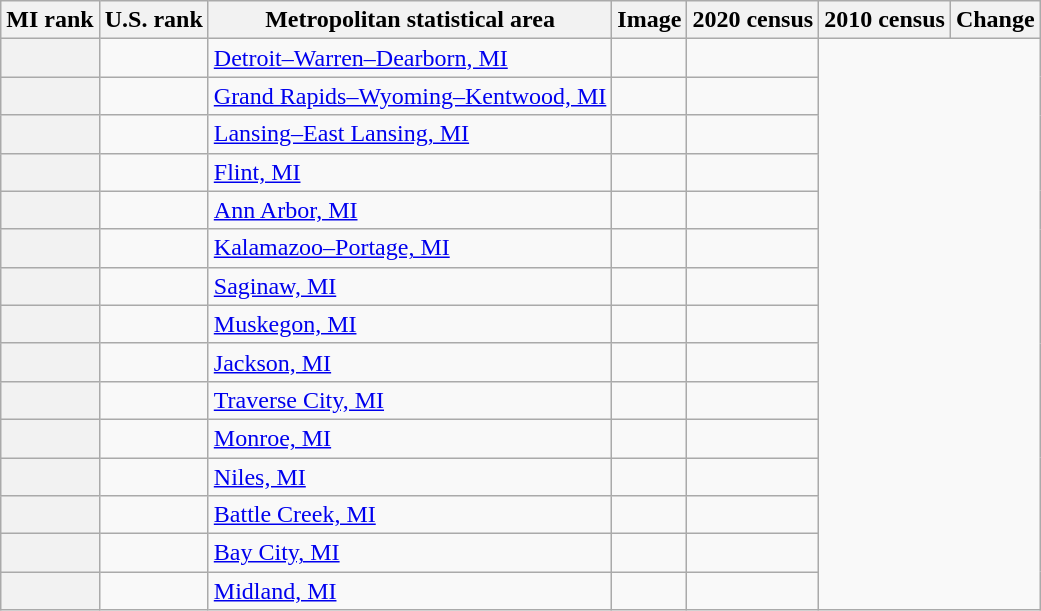<table class="wikitable sortable">
<tr>
<th scope="col">MI rank</th>
<th scope="col">U.S. rank</th>
<th scope="col">Metropolitan statistical area</th>
<th scope="col">Image</th>
<th scope="col">2020 census</th>
<th scope="col">2010 census</th>
<th scope="col">Change</th>
</tr>
<tr>
<th scope="row"></th>
<td style="text-align:center;"></td>
<td><a href='#'>Detroit–Warren–Dearborn, MI</a></td>
<td></td>
<td></td>
</tr>
<tr>
<th scope="row"></th>
<td style="text-align:center;"></td>
<td><a href='#'>Grand Rapids–Wyoming–Kentwood, MI</a></td>
<td></td>
<td></td>
</tr>
<tr>
<th scope="row"></th>
<td style="text-align:center;"></td>
<td><a href='#'>Lansing–East Lansing, MI</a></td>
<td></td>
<td></td>
</tr>
<tr>
<th scope="row"></th>
<td style="text-align:center;"></td>
<td><a href='#'>Flint, MI</a></td>
<td></td>
<td></td>
</tr>
<tr>
<th scope="row"></th>
<td style="text-align:center;"></td>
<td><a href='#'>Ann Arbor, MI</a></td>
<td></td>
<td></td>
</tr>
<tr>
<th scope="row"></th>
<td style="text-align:center;"></td>
<td><a href='#'>Kalamazoo–Portage, MI</a></td>
<td></td>
<td></td>
</tr>
<tr>
<th scope="row"></th>
<td style="text-align:center;"></td>
<td><a href='#'>Saginaw, MI</a></td>
<td></td>
<td></td>
</tr>
<tr>
<th scope="row"></th>
<td style="text-align:center;"></td>
<td><a href='#'>Muskegon, MI</a></td>
<td></td>
<td></td>
</tr>
<tr>
<th scope="row"></th>
<td style="text-align:center;"></td>
<td><a href='#'>Jackson, MI</a></td>
<td></td>
<td></td>
</tr>
<tr>
<th scope="row"></th>
<td style="text-align:center;"></td>
<td><a href='#'>Traverse City, MI</a></td>
<td></td>
<td></td>
</tr>
<tr>
<th scope="row"></th>
<td style="text-align:center;"></td>
<td><a href='#'>Monroe, MI</a></td>
<td></td>
<td></td>
</tr>
<tr>
<th scope="row"></th>
<td style="text-align:center;"></td>
<td><a href='#'>Niles, MI</a></td>
<td></td>
<td></td>
</tr>
<tr>
<th scope="row"></th>
<td style="text-align:center;"></td>
<td><a href='#'>Battle Creek, MI</a></td>
<td></td>
<td></td>
</tr>
<tr>
<th scope="row"></th>
<td style="text-align:center;"></td>
<td><a href='#'>Bay City, MI</a></td>
<td></td>
<td></td>
</tr>
<tr>
<th scope="row"></th>
<td style="text-align:center;"></td>
<td><a href='#'>Midland, MI</a></td>
<td></td>
<td></td>
</tr>
</table>
